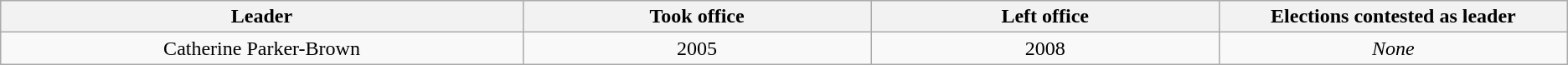<table class="wikitable" style="text-align:center">
<tr>
<th style="width:15%;">Leader</th>
<th style="width:10%;">Took office</th>
<th style="width:10%;">Left office</th>
<th style="width:10%;">Elections contested as leader</th>
</tr>
<tr>
<td>Catherine Parker-Brown</td>
<td>2005</td>
<td>2008</td>
<td><em>None</em></td>
</tr>
</table>
